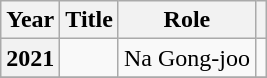<table class="wikitable plainrowheaders">
<tr>
<th scope="col">Year</th>
<th scope="col">Title</th>
<th scope="col">Role</th>
<th scope="col" class="unsortable"></th>
</tr>
<tr>
<th scope="row">2021</th>
<td><em></em></td>
<td>Na Gong-joo</td>
<td style="text-align:center"></td>
</tr>
<tr>
</tr>
</table>
